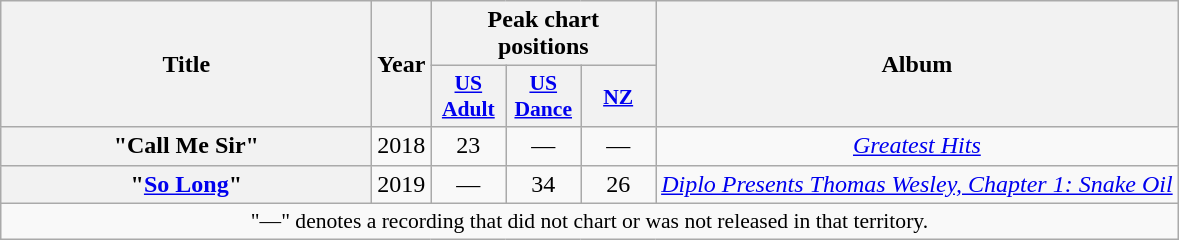<table class="wikitable plainrowheaders" style="text-align:center;">
<tr>
<th scope="col" rowspan="2" style="width:15em;">Title</th>
<th scope="col" rowspan="2">Year</th>
<th scope="col" colspan="3">Peak chart<br>positions</th>
<th scope="col" rowspan="2">Album</th>
</tr>
<tr>
<th scope="col" style="width:3em;font-size:90%;"><a href='#'>US<br>Adult</a><br></th>
<th scope="col" style="width:3em;font-size:90%;"><a href='#'>US<br>Dance</a><br></th>
<th scope="col" style="width:3em;font-size:90%;"><a href='#'>NZ</a><br></th>
</tr>
<tr>
<th scope="row">"Call Me Sir"<br></th>
<td>2018</td>
<td>23</td>
<td>—</td>
<td>—</td>
<td><em><a href='#'>Greatest Hits</a></em></td>
</tr>
<tr>
<th scope="row">"<a href='#'>So Long</a>"<br></th>
<td>2019</td>
<td>—</td>
<td>34</td>
<td>26</td>
<td><em><a href='#'>Diplo Presents Thomas Wesley, Chapter 1: Snake Oil</a></em></td>
</tr>
<tr>
<td colspan="6" style="font-size:90%">"—" denotes a recording that did not chart or was not released in that territory.</td>
</tr>
</table>
